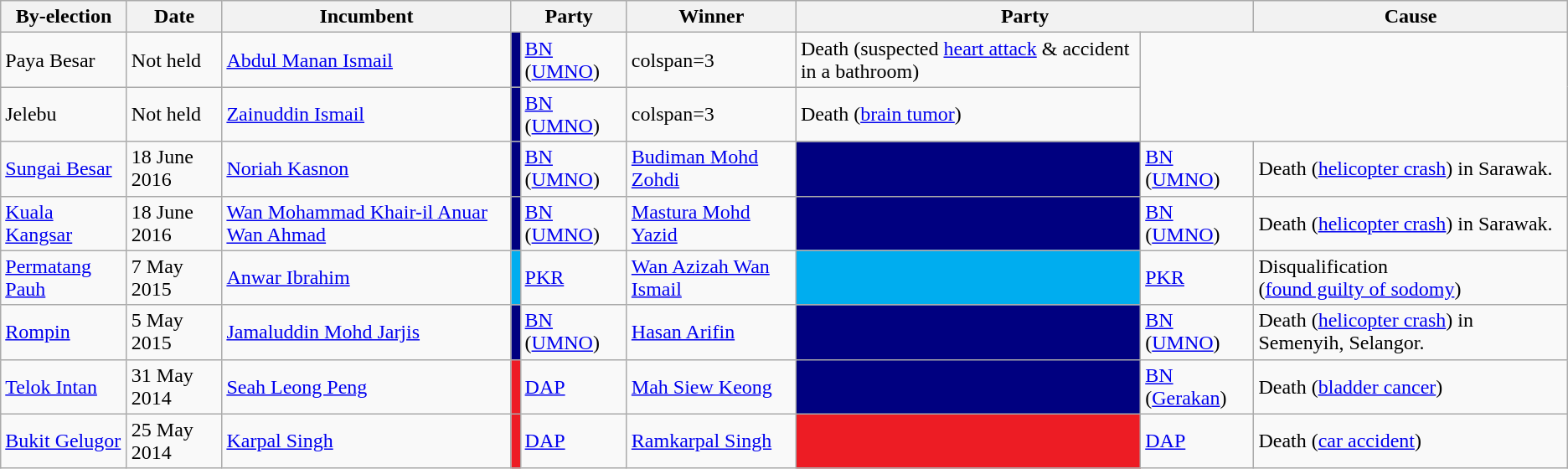<table class="wikitable">
<tr>
<th>By-election</th>
<th>Date</th>
<th>Incumbent</th>
<th colspan=2>Party</th>
<th>Winner</th>
<th colspan=2>Party</th>
<th>Cause</th>
</tr>
<tr>
<td>Paya Besar</td>
<td>Not held</td>
<td><a href='#'>Abdul Manan Ismail</a></td>
<td bgcolor=#000080></td>
<td><a href='#'>BN</a> (<a href='#'>UMNO</a>)</td>
<td>colspan=3 </td>
<td>Death (suspected <a href='#'>heart attack</a> & accident in a bathroom)</td>
</tr>
<tr>
<td>Jelebu</td>
<td>Not held</td>
<td><a href='#'>Zainuddin Ismail</a></td>
<td bgcolor=#000080></td>
<td><a href='#'>BN</a> (<a href='#'>UMNO</a>)</td>
<td>colspan=3 </td>
<td>Death (<a href='#'>brain tumor</a>)</td>
</tr>
<tr>
<td><a href='#'>Sungai Besar</a></td>
<td>18 June 2016</td>
<td><a href='#'>Noriah Kasnon</a></td>
<td bgcolor=#000080></td>
<td><a href='#'>BN</a> (<a href='#'>UMNO</a>)</td>
<td><a href='#'>Budiman Mohd Zohdi</a></td>
<td bgcolor=#000080></td>
<td><a href='#'>BN</a> (<a href='#'>UMNO</a>)</td>
<td>Death (<a href='#'>helicopter crash</a>) in Sarawak.</td>
</tr>
<tr>
<td><a href='#'>Kuala Kangsar</a></td>
<td>18 June 2016</td>
<td><a href='#'>Wan Mohammad Khair-il Anuar Wan Ahmad</a></td>
<td bgcolor=#000080></td>
<td><a href='#'>BN</a> (<a href='#'>UMNO</a>)</td>
<td><a href='#'>Mastura Mohd Yazid</a></td>
<td bgcolor=#000080></td>
<td><a href='#'>BN</a> (<a href='#'>UMNO</a>)</td>
<td>Death (<a href='#'>helicopter crash</a>) in Sarawak.</td>
</tr>
<tr>
<td><a href='#'>Permatang Pauh</a></td>
<td>7 May 2015</td>
<td><a href='#'>Anwar Ibrahim</a></td>
<td bgcolor=#00ADEF></td>
<td><a href='#'>PKR</a></td>
<td><a href='#'>Wan Azizah Wan Ismail</a></td>
<td bgcolor=#00ADEF></td>
<td><a href='#'>PKR</a></td>
<td>Disqualification<br>(<a href='#'>found guilty of sodomy</a>)</td>
</tr>
<tr>
<td><a href='#'>Rompin</a></td>
<td>5 May 2015</td>
<td><a href='#'>Jamaluddin Mohd Jarjis</a></td>
<td bgcolor=#000080></td>
<td><a href='#'>BN</a> (<a href='#'>UMNO</a>)</td>
<td><a href='#'>Hasan Arifin</a></td>
<td bgcolor=#000080></td>
<td><a href='#'>BN</a> (<a href='#'>UMNO</a>)</td>
<td>Death (<a href='#'>helicopter crash</a>) in Semenyih, Selangor.</td>
</tr>
<tr>
<td><a href='#'>Telok Intan</a></td>
<td>31 May 2014</td>
<td><a href='#'>Seah Leong Peng</a></td>
<td bgcolor=#ED1C24></td>
<td><a href='#'>DAP</a></td>
<td><a href='#'>Mah Siew Keong</a></td>
<td bgcolor=#000080></td>
<td><a href='#'>BN</a> (<a href='#'>Gerakan</a>)</td>
<td>Death (<a href='#'>bladder cancer</a>)</td>
</tr>
<tr>
<td><a href='#'>Bukit Gelugor</a></td>
<td>25 May 2014</td>
<td><a href='#'>Karpal Singh</a></td>
<td bgcolor=#ED1C24></td>
<td><a href='#'>DAP</a></td>
<td><a href='#'>Ramkarpal Singh</a></td>
<td bgcolor=#ED1C24></td>
<td><a href='#'>DAP</a></td>
<td>Death (<a href='#'>car accident</a>)</td>
</tr>
</table>
